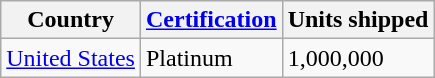<table class="wikitable">
<tr>
<th scope="col">Country</th>
<th scope="col"><a href='#'>Certification</a></th>
<th scope="col">Units shipped</th>
</tr>
<tr>
<td><a href='#'>United States</a></td>
<td>Platinum</td>
<td>1,000,000</td>
</tr>
</table>
